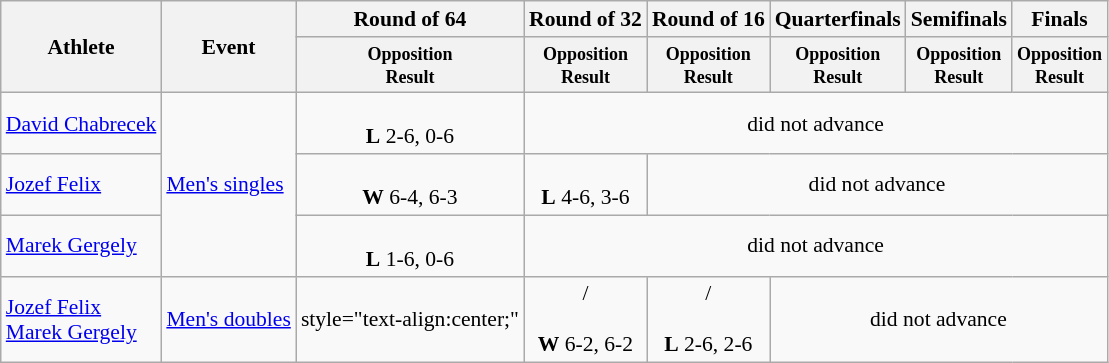<table class=wikitable style="font-size:90%">
<tr>
<th rowspan="2">Athlete</th>
<th rowspan="2">Event</th>
<th>Round of 64</th>
<th>Round of 32</th>
<th>Round of 16</th>
<th>Quarterfinals</th>
<th>Semifinals</th>
<th>Finals</th>
</tr>
<tr>
<th style="line-height:1em"><small>Opposition<br>Result</small></th>
<th style="line-height:1em"><small>Opposition<br>Result</small></th>
<th style="line-height:1em"><small>Opposition<br>Result</small></th>
<th style="line-height:1em"><small>Opposition<br>Result</small></th>
<th style="line-height:1em"><small>Opposition<br>Result</small></th>
<th style="line-height:1em"><small>Opposition<br>Result</small></th>
</tr>
<tr>
<td><a href='#'>David Chabrecek</a></td>
<td rowspan="3"><a href='#'>Men's singles</a></td>
<td style="text-align:center;"><br><strong>L</strong> 2-6, 0-6</td>
<td style="text-align:center;" colspan="5">did not advance</td>
</tr>
<tr>
<td><a href='#'>Jozef Felix</a></td>
<td style="text-align:center;"><br><strong>W</strong> 6-4, 6-3</td>
<td style="text-align:center;"><br><strong>L</strong> 4-6, 3-6</td>
<td style="text-align:center;" colspan="4">did not advance</td>
</tr>
<tr>
<td><a href='#'>Marek Gergely</a></td>
<td style="text-align:center;"><br><strong>L</strong> 1-6, 0-6</td>
<td style="text-align:center;" colspan="5">did not advance</td>
</tr>
<tr>
<td><a href='#'>Jozef Felix</a><br> <a href='#'>Marek Gergely</a></td>
<td><a href='#'>Men's doubles</a></td>
<td>style="text-align:center;" </td>
<td style="text-align:center;"> /<br> <br><strong>W</strong> 6-2, 6-2</td>
<td style="text-align:center;"> /<br> <br><strong>L</strong> 2-6, 2-6</td>
<td style="text-align:center;" colspan="3">did not advance</td>
</tr>
</table>
